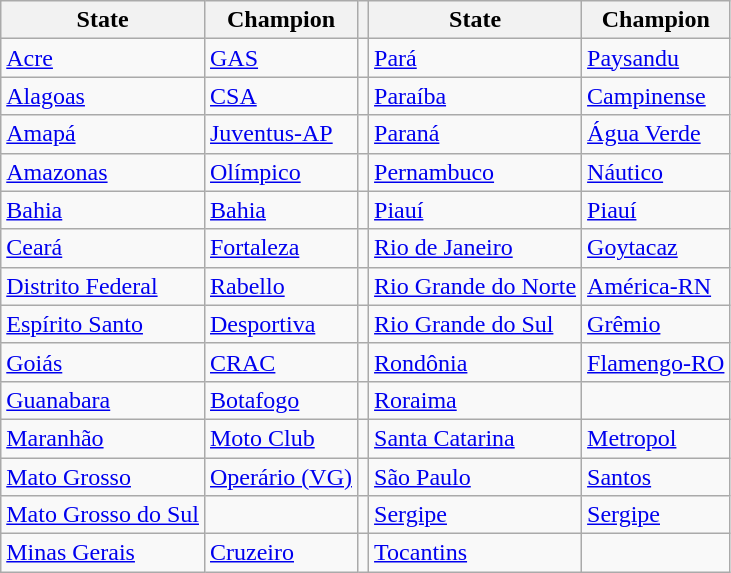<table class="wikitable">
<tr>
<th>State</th>
<th>Champion</th>
<th></th>
<th>State</th>
<th>Champion</th>
</tr>
<tr>
<td><a href='#'>Acre</a></td>
<td><a href='#'>GAS</a></td>
<td></td>
<td><a href='#'>Pará</a></td>
<td><a href='#'>Paysandu</a></td>
</tr>
<tr>
<td><a href='#'>Alagoas</a></td>
<td><a href='#'>CSA</a></td>
<td></td>
<td><a href='#'>Paraíba</a></td>
<td><a href='#'>Campinense</a></td>
</tr>
<tr>
<td><a href='#'>Amapá</a></td>
<td><a href='#'>Juventus-AP</a></td>
<td></td>
<td><a href='#'>Paraná</a></td>
<td><a href='#'>Água Verde</a></td>
</tr>
<tr>
<td><a href='#'>Amazonas</a></td>
<td><a href='#'>Olímpico</a></td>
<td></td>
<td><a href='#'>Pernambuco</a></td>
<td><a href='#'>Náutico</a></td>
</tr>
<tr>
<td><a href='#'>Bahia</a></td>
<td><a href='#'>Bahia</a></td>
<td></td>
<td><a href='#'>Piauí</a></td>
<td><a href='#'>Piauí</a></td>
</tr>
<tr>
<td><a href='#'>Ceará</a></td>
<td><a href='#'>Fortaleza</a></td>
<td></td>
<td><a href='#'>Rio de Janeiro</a></td>
<td><a href='#'>Goytacaz</a></td>
</tr>
<tr>
<td><a href='#'>Distrito Federal</a></td>
<td><a href='#'>Rabello</a></td>
<td></td>
<td><a href='#'>Rio Grande do Norte</a></td>
<td><a href='#'>América-RN</a></td>
</tr>
<tr>
<td><a href='#'>Espírito Santo</a></td>
<td><a href='#'>Desportiva</a></td>
<td></td>
<td><a href='#'>Rio Grande do Sul</a></td>
<td><a href='#'>Grêmio</a></td>
</tr>
<tr>
<td><a href='#'>Goiás</a></td>
<td><a href='#'>CRAC</a></td>
<td></td>
<td><a href='#'>Rondônia</a></td>
<td><a href='#'>Flamengo-RO</a></td>
</tr>
<tr>
<td><a href='#'>Guanabara</a></td>
<td><a href='#'>Botafogo</a></td>
<td></td>
<td><a href='#'>Roraima</a></td>
<td></td>
</tr>
<tr>
<td><a href='#'>Maranhão</a></td>
<td><a href='#'>Moto Club</a></td>
<td></td>
<td><a href='#'>Santa Catarina</a></td>
<td><a href='#'>Metropol</a></td>
</tr>
<tr>
<td><a href='#'>Mato Grosso</a></td>
<td><a href='#'>Operário (VG)</a></td>
<td></td>
<td><a href='#'>São Paulo</a></td>
<td><a href='#'>Santos</a></td>
</tr>
<tr>
<td><a href='#'>Mato Grosso do Sul</a></td>
<td></td>
<td></td>
<td><a href='#'>Sergipe</a></td>
<td><a href='#'>Sergipe</a></td>
</tr>
<tr>
<td><a href='#'>Minas Gerais</a></td>
<td><a href='#'>Cruzeiro</a></td>
<td></td>
<td><a href='#'>Tocantins</a></td>
<td></td>
</tr>
</table>
